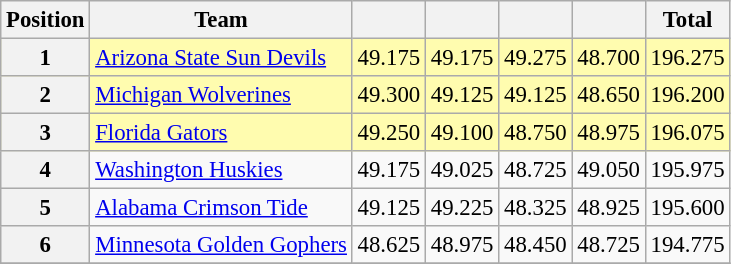<table class="wikitable sortable" style="text-align:center; font-size:95%">
<tr>
<th scope=col>Position</th>
<th scope=col>Team</th>
<th scope=col></th>
<th scope=col></th>
<th scope=col></th>
<th scope=col></th>
<th scope=col>Total</th>
</tr>
<tr bgcolor=fffcaf>
<th scope=row>1</th>
<td align=left><a href='#'>Arizona State Sun Devils</a></td>
<td>49.175</td>
<td>49.175</td>
<td>49.275</td>
<td>48.700</td>
<td>196.275</td>
</tr>
<tr bgcolor=fffcaf>
<th scope=row>2</th>
<td align=left><a href='#'>Michigan Wolverines</a></td>
<td>49.300</td>
<td>49.125</td>
<td>49.125</td>
<td>48.650</td>
<td>196.200</td>
</tr>
<tr bgcolor=fffcaf>
<th scope=row>3</th>
<td align=left><a href='#'>Florida Gators</a></td>
<td>49.250</td>
<td>49.100</td>
<td>48.750</td>
<td>48.975</td>
<td>196.075</td>
</tr>
<tr>
<th scope=row>4</th>
<td align=left><a href='#'>Washington Huskies</a></td>
<td>49.175</td>
<td>49.025</td>
<td>48.725</td>
<td>49.050</td>
<td>195.975</td>
</tr>
<tr>
<th scope=row>5</th>
<td align=left><a href='#'>Alabama Crimson Tide</a></td>
<td>49.125</td>
<td>49.225</td>
<td>48.325</td>
<td>48.925</td>
<td>195.600</td>
</tr>
<tr>
<th scope=row>6</th>
<td align=left><a href='#'>Minnesota Golden Gophers</a></td>
<td>48.625</td>
<td>48.975</td>
<td>48.450</td>
<td>48.725</td>
<td>194.775</td>
</tr>
<tr>
</tr>
</table>
